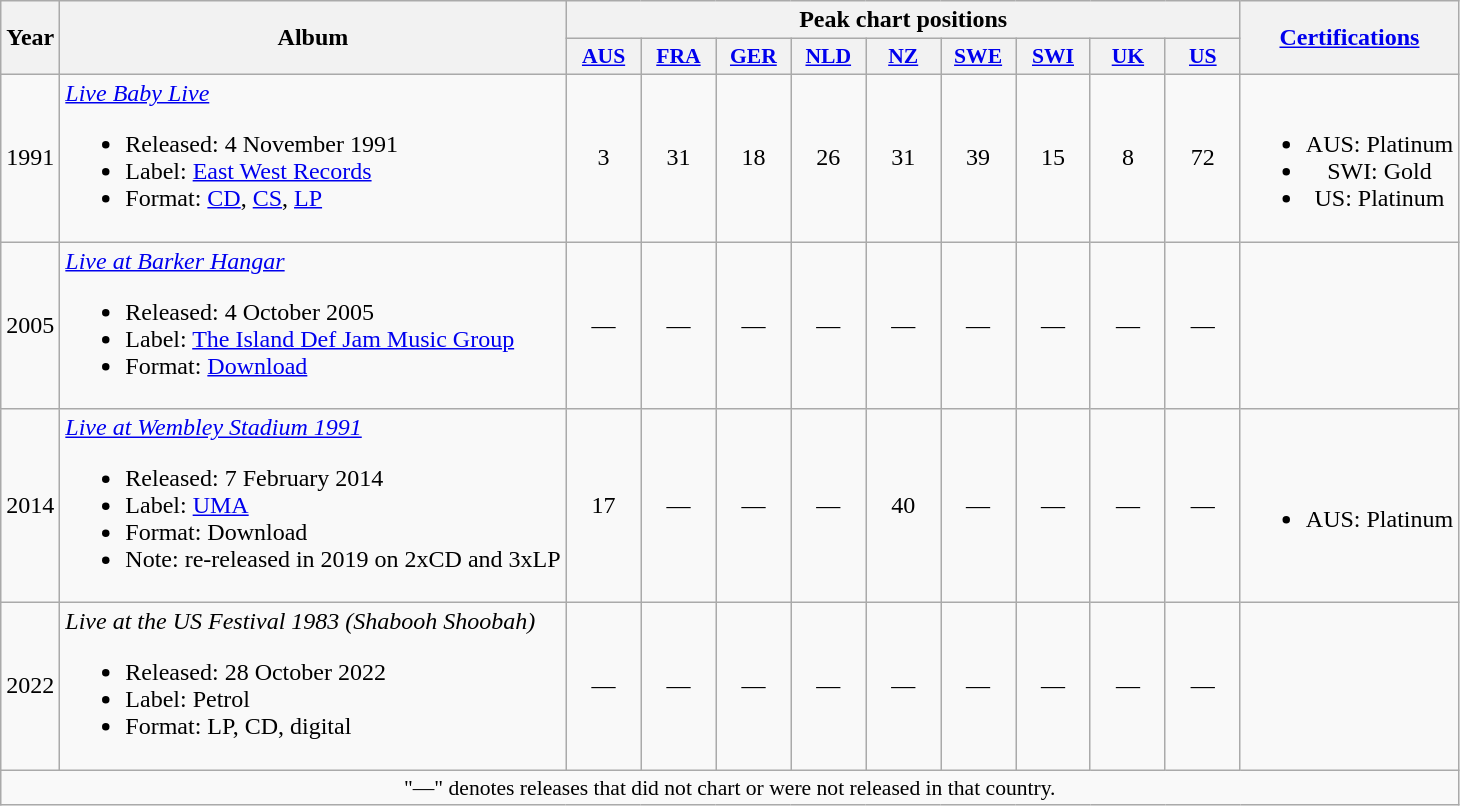<table class="wikitable" style="text-align:center;">
<tr>
<th rowspan="2">Year</th>
<th rowspan="2">Album</th>
<th colspan="9">Peak chart positions</th>
<th rowspan="2"><a href='#'>Certifications</a></th>
</tr>
<tr>
<th style="width:3em;font-size:90%;"><a href='#'>AUS</a><br></th>
<th style="width:3em;font-size:90%;"><a href='#'>FRA</a><br></th>
<th style="width:3em;font-size:90%;"><a href='#'>GER</a><br></th>
<th style="width:3em;font-size:90%;"><a href='#'>NLD</a><br></th>
<th style="width:3em;font-size:90%;"><a href='#'>NZ</a><br></th>
<th style="width:3em;font-size:90%;"><a href='#'>SWE</a><br></th>
<th style="width:3em;font-size:90%;"><a href='#'>SWI</a><br></th>
<th style="width:3em;font-size:90%;"><a href='#'>UK</a><br></th>
<th style="width:3em;font-size:90%;"><a href='#'>US</a><br></th>
</tr>
<tr>
<td>1991</td>
<td style="text-align:left;"><em><a href='#'>Live Baby Live</a></em><br><ul><li>Released: 4 November 1991</li><li>Label: <a href='#'>East West Records</a></li><li>Format: <a href='#'>CD</a>, <a href='#'>CS</a>, <a href='#'>LP</a></li></ul></td>
<td>3</td>
<td>31</td>
<td>18</td>
<td>26</td>
<td>31</td>
<td>39</td>
<td>15</td>
<td>8</td>
<td>72</td>
<td><br><ul><li>AUS: Platinum</li><li>SWI: Gold</li><li>US: Platinum</li></ul></td>
</tr>
<tr>
<td>2005</td>
<td style="text-align:left;"><em><a href='#'>Live at Barker Hangar</a></em><br><ul><li>Released: 4 October 2005</li><li>Label: <a href='#'>The Island Def Jam Music Group</a></li><li>Format: <a href='#'>Download</a></li></ul></td>
<td>—</td>
<td>—</td>
<td>—</td>
<td>—</td>
<td>—</td>
<td>—</td>
<td>—</td>
<td>—</td>
<td>—</td>
<td></td>
</tr>
<tr>
<td>2014</td>
<td style="text-align:left;"><em><a href='#'>Live at Wembley Stadium 1991</a></em><br><ul><li>Released: 7 February 2014</li><li>Label: <a href='#'>UMA</a></li><li>Format: Download</li><li>Note: re-released in 2019 on 2xCD and 3xLP</li></ul></td>
<td>17</td>
<td>—</td>
<td>—</td>
<td>—</td>
<td>40</td>
<td>—</td>
<td>—</td>
<td>—</td>
<td>—</td>
<td><br><ul><li>AUS: Platinum</li></ul></td>
</tr>
<tr>
<td>2022</td>
<td style="text-align:left;"><em>Live at the US Festival 1983 (Shabooh Shoobah)</em><br><ul><li>Released: 28 October 2022</li><li>Label: Petrol</li><li>Format: LP, CD, digital</li></ul></td>
<td>—</td>
<td>—</td>
<td>—</td>
<td>—</td>
<td>—</td>
<td>—</td>
<td>—</td>
<td>—</td>
<td>—</td>
<td></td>
</tr>
<tr>
<td colspan="12" style="text-align:center; font-size:90%;">"—" denotes releases that did not chart or were not released in that country.</td>
</tr>
</table>
